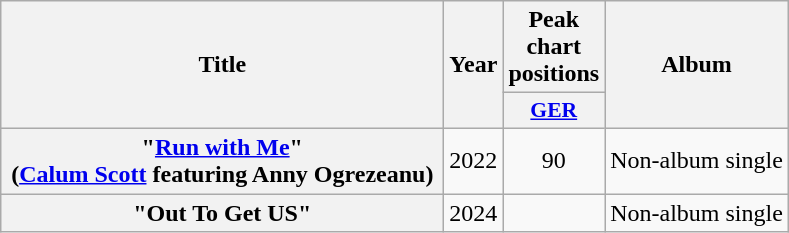<table class="wikitable plainrowheaders" style="text-align:center;">
<tr>
<th scope="col" rowspan="2" style="width:18em;">Title</th>
<th scope="col" rowspan="2">Year</th>
<th scope="col" colspan="1">Peak chart positions</th>
<th scope="col" rowspan="2">Album</th>
</tr>
<tr>
<th scope="col" style="width:2.5em;font-size:90%;"><a href='#'>GER</a></th>
</tr>
<tr>
<th>"<a href='#'>Run with Me</a>"<br><span>(<a href='#'>Calum Scott</a> featuring Anny Ogrezeanu)</span></th>
<td>2022</td>
<td>90</td>
<td>Non-album single</td>
</tr>
<tr>
<th>"Out To Get US"</th>
<td>2024</td>
<td></td>
<td>Non-album single</td>
</tr>
</table>
